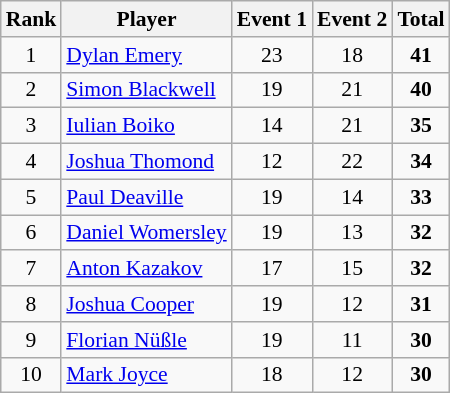<table class="wikitable sortable" style="text-align:center; font-size:90%">
<tr>
<th>Rank</th>
<th>Player</th>
<th>Event 1</th>
<th>Event 2</th>
<th>Total</th>
</tr>
<tr>
<td>1</td>
<td align=left> <a href='#'>Dylan Emery</a></td>
<td>23</td>
<td>18</td>
<td><strong>41</strong></td>
</tr>
<tr>
<td>2</td>
<td align=left> <a href='#'>Simon Blackwell</a></td>
<td>19</td>
<td>21</td>
<td><strong>40</strong></td>
</tr>
<tr>
<td>3</td>
<td align=left> <a href='#'>Iulian Boiko</a></td>
<td>14</td>
<td>21</td>
<td><strong>35</strong></td>
</tr>
<tr>
<td>4</td>
<td align=left> <a href='#'>Joshua Thomond</a></td>
<td>12</td>
<td>22</td>
<td><strong>34</strong></td>
</tr>
<tr>
<td>5</td>
<td align=left> <a href='#'>Paul Deaville</a></td>
<td>19</td>
<td>14</td>
<td><strong>33</strong></td>
</tr>
<tr>
<td>6</td>
<td align=left> <a href='#'>Daniel Womersley</a></td>
<td>19</td>
<td>13</td>
<td><strong>32</strong></td>
</tr>
<tr>
<td>7</td>
<td align=left> <a href='#'>Anton Kazakov</a></td>
<td>17</td>
<td>15</td>
<td><strong>32</strong></td>
</tr>
<tr>
<td>8</td>
<td align=left> <a href='#'>Joshua Cooper</a></td>
<td>19</td>
<td>12</td>
<td><strong>31</strong></td>
</tr>
<tr>
<td>9</td>
<td align=left> <a href='#'>Florian Nüßle</a></td>
<td>19</td>
<td>11</td>
<td><strong>30</strong></td>
</tr>
<tr>
<td>10</td>
<td align=left> <a href='#'>Mark Joyce</a></td>
<td>18</td>
<td>12</td>
<td><strong>30</strong></td>
</tr>
</table>
